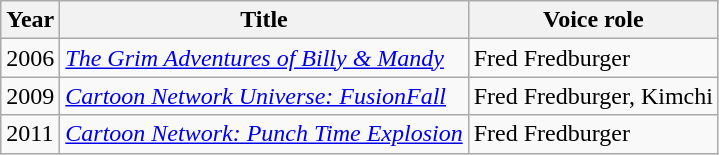<table class="wikitable sortable">
<tr>
<th>Year</th>
<th>Title</th>
<th>Voice role</th>
</tr>
<tr>
<td>2006</td>
<td><em><a href='#'>The Grim Adventures of Billy & Mandy</a></em></td>
<td>Fred Fredburger</td>
</tr>
<tr>
<td>2009</td>
<td><em><a href='#'>Cartoon Network Universe: FusionFall</a></em></td>
<td>Fred Fredburger, Kimchi</td>
</tr>
<tr>
<td>2011</td>
<td><em><a href='#'>Cartoon Network: Punch Time Explosion</a></em></td>
<td>Fred Fredburger</td>
</tr>
</table>
